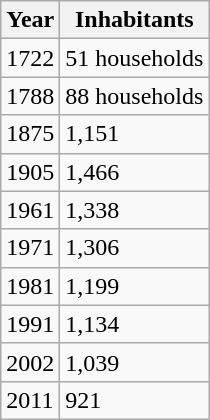<table class="wikitable">
<tr>
<th>Year</th>
<th>Inhabitants</th>
</tr>
<tr>
<td>1722</td>
<td>51 households</td>
</tr>
<tr>
<td>1788</td>
<td>88 households</td>
</tr>
<tr>
<td>1875</td>
<td>1,151</td>
</tr>
<tr>
<td>1905</td>
<td>1,466</td>
</tr>
<tr>
<td>1961</td>
<td>1,338</td>
</tr>
<tr>
<td>1971</td>
<td>1,306</td>
</tr>
<tr>
<td>1981</td>
<td>1,199</td>
</tr>
<tr>
<td>1991</td>
<td>1,134</td>
</tr>
<tr>
<td>2002</td>
<td>1,039</td>
</tr>
<tr>
<td>2011</td>
<td>921</td>
</tr>
</table>
